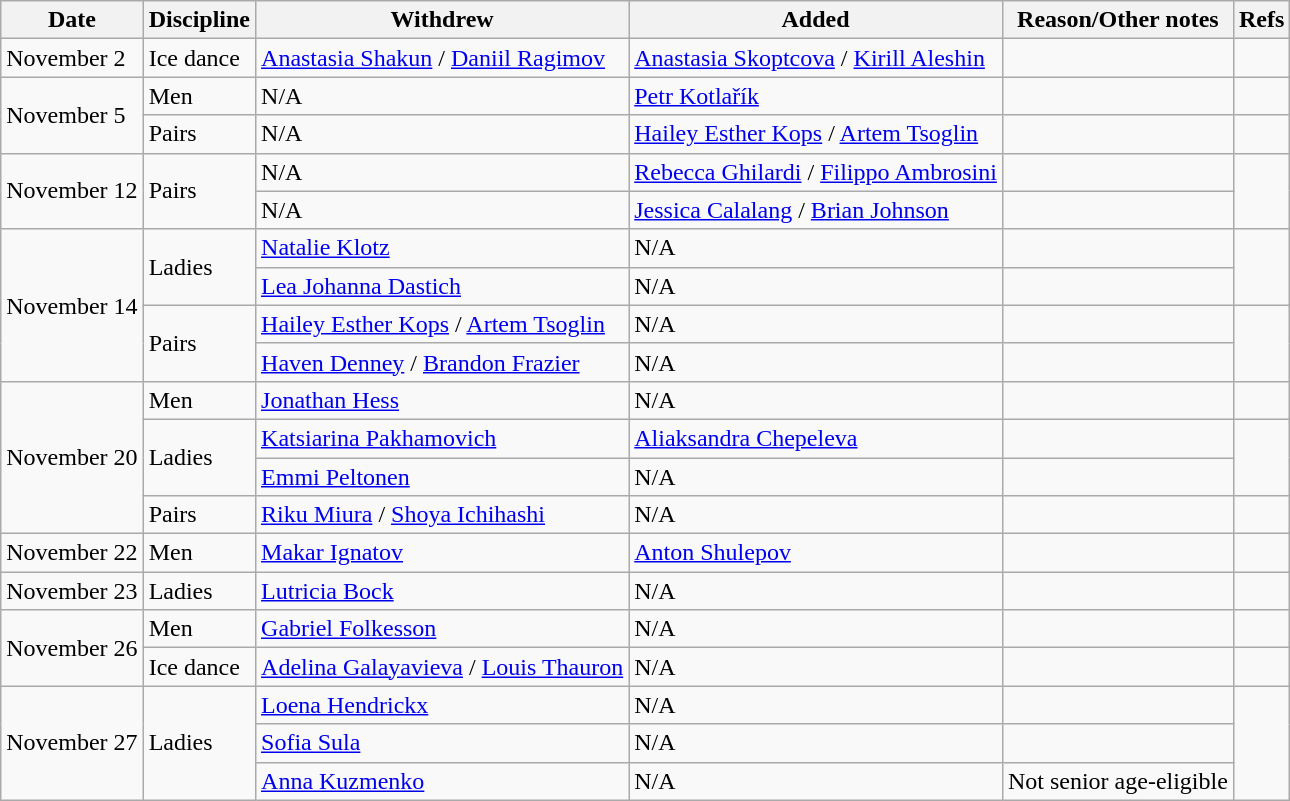<table class="wikitable sortable">
<tr>
<th>Date</th>
<th>Discipline</th>
<th>Withdrew</th>
<th>Added</th>
<th>Reason/Other notes</th>
<th>Refs</th>
</tr>
<tr>
<td>November 2</td>
<td>Ice dance</td>
<td> <a href='#'>Anastasia Shakun</a> / <a href='#'>Daniil Ragimov</a></td>
<td> <a href='#'>Anastasia Skoptcova</a> / <a href='#'>Kirill Aleshin</a></td>
<td></td>
<td></td>
</tr>
<tr>
<td rowspan=2>November 5</td>
<td>Men</td>
<td>N/A</td>
<td> <a href='#'>Petr Kotlařík</a></td>
<td></td>
<td></td>
</tr>
<tr>
<td>Pairs</td>
<td>N/A</td>
<td> <a href='#'>Hailey Esther Kops</a> / <a href='#'>Artem Tsoglin</a></td>
<td></td>
<td></td>
</tr>
<tr>
<td rowspan=2>November 12</td>
<td rowspan=2>Pairs</td>
<td>N/A</td>
<td> <a href='#'>Rebecca Ghilardi</a> / <a href='#'>Filippo Ambrosini</a></td>
<td></td>
<td rowspan=2></td>
</tr>
<tr>
<td>N/A</td>
<td> <a href='#'>Jessica Calalang</a> / <a href='#'>Brian Johnson</a></td>
<td></td>
</tr>
<tr>
<td rowspan=4>November 14</td>
<td rowspan=2>Ladies</td>
<td> <a href='#'>Natalie Klotz</a></td>
<td>N/A</td>
<td></td>
<td rowspan=2></td>
</tr>
<tr>
<td> <a href='#'>Lea Johanna Dastich</a></td>
<td>N/A</td>
<td></td>
</tr>
<tr>
<td rowspan=2>Pairs</td>
<td> <a href='#'>Hailey Esther Kops</a> / <a href='#'>Artem Tsoglin</a></td>
<td>N/A</td>
<td></td>
<td rowspan=2></td>
</tr>
<tr>
<td> <a href='#'>Haven Denney</a> / <a href='#'>Brandon Frazier</a></td>
<td>N/A</td>
<td></td>
</tr>
<tr>
<td rowspan=4>November 20</td>
<td>Men</td>
<td> <a href='#'>Jonathan Hess</a></td>
<td>N/A</td>
<td></td>
<td></td>
</tr>
<tr>
<td rowspan=2>Ladies</td>
<td> <a href='#'>Katsiarina Pakhamovich</a></td>
<td> <a href='#'>Aliaksandra Chepeleva</a></td>
<td></td>
<td rowspan=2></td>
</tr>
<tr>
<td> <a href='#'>Emmi Peltonen</a></td>
<td>N/A</td>
<td></td>
</tr>
<tr>
<td>Pairs</td>
<td> <a href='#'>Riku Miura</a> / <a href='#'>Shoya Ichihashi</a></td>
<td>N/A</td>
<td></td>
<td></td>
</tr>
<tr>
<td>November 22</td>
<td>Men</td>
<td> <a href='#'>Makar Ignatov</a></td>
<td> <a href='#'>Anton Shulepov</a></td>
<td></td>
<td></td>
</tr>
<tr>
<td>November 23</td>
<td>Ladies</td>
<td> <a href='#'>Lutricia Bock</a></td>
<td>N/A</td>
<td></td>
<td></td>
</tr>
<tr>
<td rowspan=2>November 26</td>
<td>Men</td>
<td> <a href='#'>Gabriel Folkesson</a></td>
<td>N/A</td>
<td></td>
<td></td>
</tr>
<tr>
<td>Ice dance</td>
<td> <a href='#'>Adelina Galayavieva</a> / <a href='#'>Louis Thauron</a></td>
<td>N/A</td>
<td></td>
<td></td>
</tr>
<tr>
<td rowspan=3>November 27</td>
<td rowspan=3>Ladies</td>
<td> <a href='#'>Loena Hendrickx</a></td>
<td>N/A</td>
<td></td>
<td rowspan=3></td>
</tr>
<tr>
<td> <a href='#'>Sofia Sula</a></td>
<td>N/A</td>
<td></td>
</tr>
<tr>
<td> <a href='#'>Anna Kuzmenko</a></td>
<td>N/A</td>
<td>Not senior age-eligible</td>
</tr>
</table>
